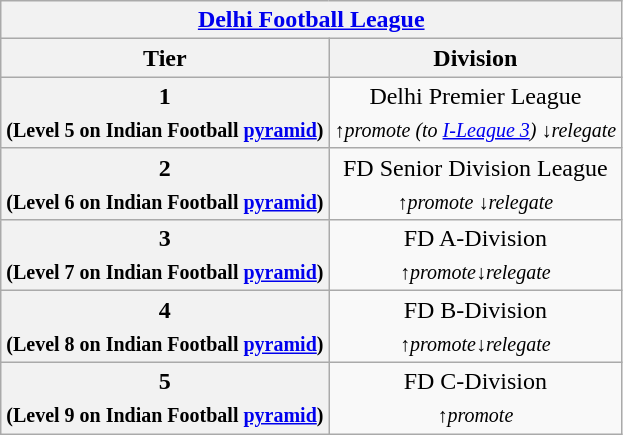<table class="wikitable" style="text-align:center;">
<tr>
<th colspan="2"><a href='#'>Delhi Football League</a></th>
</tr>
<tr>
<th>Tier</th>
<th>Division</th>
</tr>
<tr>
<th>1<br><sub>(Level 5 on Indian Football <a href='#'>pyramid</a>)</sub></th>
<td>Delhi Premier League<br><em><sub>↑promote (to <a href='#'>I-League 3</a>) ↓relegate</sub></em></td>
</tr>
<tr>
<th>2<br><sub>(Level 6 on Indian Football <a href='#'>pyramid</a>)</sub></th>
<td>FD Senior Division League<br><em><sub>↑promote ↓relegate</sub></em></td>
</tr>
<tr>
<th>3<br><sub>(Level 7 on Indian Football <a href='#'>pyramid</a>)</sub></th>
<td>FD A-Division<br><em><sub>↑promote↓relegate</sub></em></td>
</tr>
<tr>
<th>4<br><sub>(Level 8 on Indian Football <a href='#'>pyramid</a>)</sub></th>
<td>FD B-Division<br><em><sub>↑promote↓relegate</sub></em></td>
</tr>
<tr>
<th>5<br><sub>(Level 9 on Indian Football <a href='#'>pyramid</a>)</sub></th>
<td>FD C-Division<br><em><sub>↑promote</sub></em></td>
</tr>
</table>
